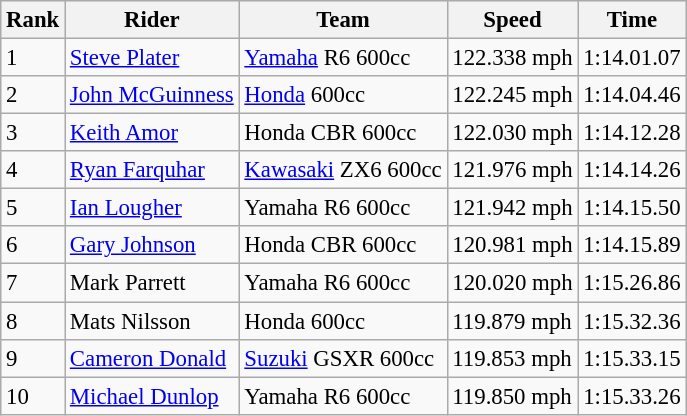<table class="wikitable" style="font-size: 95%;">
<tr style="background:#efefef;">
<th>Rank</th>
<th>Rider</th>
<th>Team</th>
<th>Speed</th>
<th>Time</th>
</tr>
<tr>
<td>1</td>
<td> <a href='#'>Steve Plater</a></td>
<td><a href='#'>Yamaha</a> R6 600cc</td>
<td>122.338 mph</td>
<td>1:14.01.07</td>
</tr>
<tr>
<td>2</td>
<td> <a href='#'>John McGuinness</a></td>
<td><a href='#'>Honda</a> 600cc</td>
<td>122.245 mph</td>
<td>1:14.04.46</td>
</tr>
<tr>
<td>3</td>
<td> <a href='#'>Keith Amor</a></td>
<td>Honda CBR 600cc</td>
<td>122.030 mph</td>
<td>1:14.12.28</td>
</tr>
<tr>
<td>4</td>
<td> <a href='#'>Ryan Farquhar</a></td>
<td><a href='#'>Kawasaki</a> ZX6 600cc</td>
<td>121.976 mph</td>
<td>1:14.14.26</td>
</tr>
<tr>
<td>5</td>
<td> <a href='#'>Ian Lougher</a></td>
<td>Yamaha R6 600cc</td>
<td>121.942 mph</td>
<td>1:14.15.50</td>
</tr>
<tr>
<td>6</td>
<td> <a href='#'>Gary Johnson</a></td>
<td>Honda CBR 600cc</td>
<td>120.981 mph</td>
<td>1:14.15.89</td>
</tr>
<tr>
<td>7</td>
<td> Mark Parrett</td>
<td>Yamaha R6 600cc</td>
<td>120.020 mph</td>
<td>1:15.26.86</td>
</tr>
<tr>
<td>8</td>
<td> Mats Nilsson</td>
<td>Honda 600cc</td>
<td>119.879 mph</td>
<td>1:15.32.36</td>
</tr>
<tr>
<td>9</td>
<td> <a href='#'>Cameron Donald</a></td>
<td><a href='#'>Suzuki</a> GSXR 600cc</td>
<td>119.853 mph</td>
<td>1:15.33.15</td>
</tr>
<tr>
<td>10</td>
<td> <a href='#'>Michael Dunlop</a></td>
<td>Yamaha R6 600cc</td>
<td>119.850 mph</td>
<td>1:15.33.26</td>
</tr>
</table>
